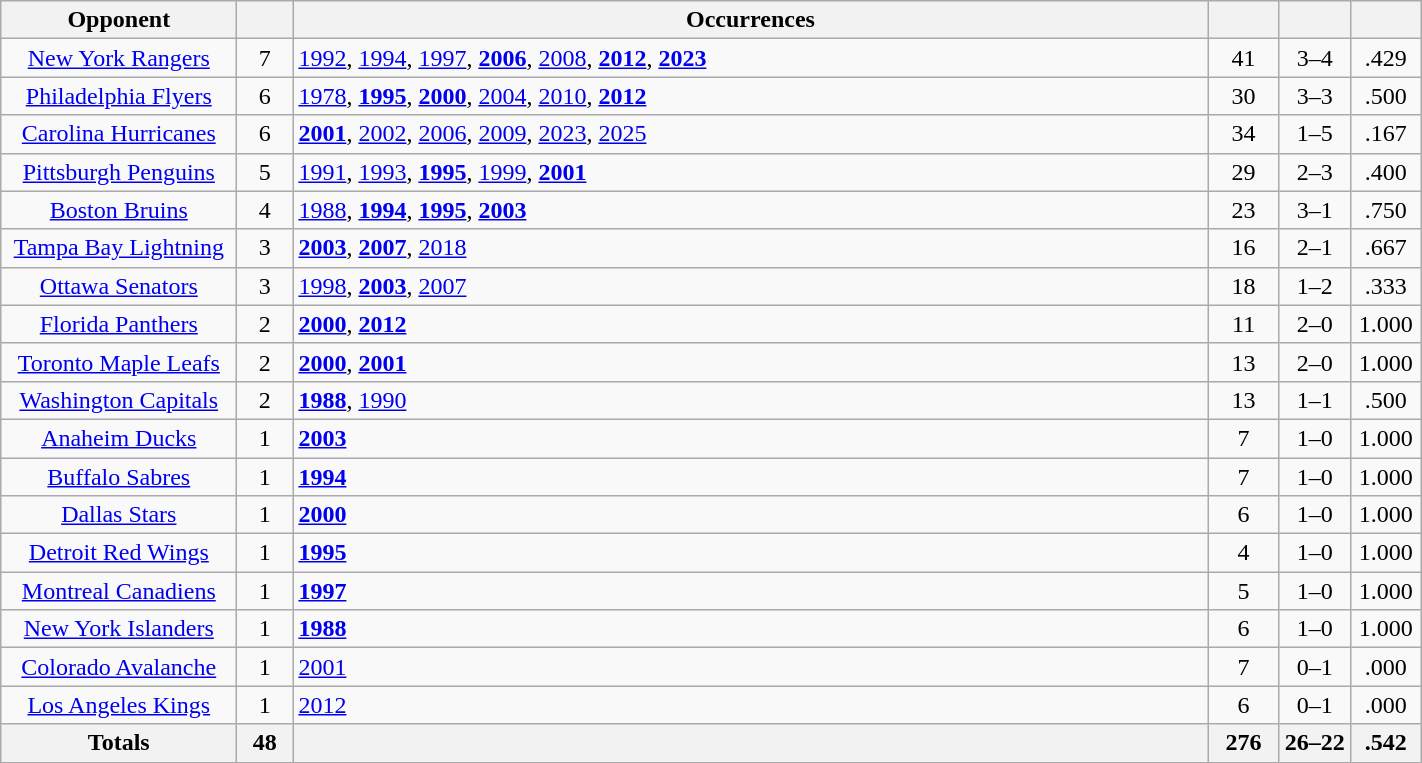<table class="wikitable sortable" style="text-align: center; width: 75%;">
<tr>
<th width="150">Opponent</th>
<th width="30"></th>
<th>Occurrences</th>
<th width="40"></th>
<th width="40"></th>
<th width="40"></th>
</tr>
<tr>
<td><a href='#'>New York Rangers</a></td>
<td>7</td>
<td align=left><a href='#'>1992</a>, <a href='#'>1994</a>, <a href='#'>1997</a>, <strong><a href='#'>2006</a></strong>, <a href='#'>2008</a>, <strong><a href='#'>2012</a></strong>, <strong><a href='#'>2023</a></strong></td>
<td>41</td>
<td>3–4</td>
<td>.429</td>
</tr>
<tr>
<td><a href='#'>Philadelphia Flyers</a></td>
<td>6</td>
<td align=left><a href='#'>1978</a>, <strong><a href='#'>1995</a></strong>, <strong><a href='#'>2000</a></strong>, <a href='#'>2004</a>, <a href='#'>2010</a>, <strong><a href='#'>2012</a></strong></td>
<td>30</td>
<td>3–3</td>
<td>.500</td>
</tr>
<tr>
<td><a href='#'>Carolina Hurricanes</a></td>
<td>6</td>
<td align=left><strong><a href='#'>2001</a></strong>, <a href='#'>2002</a>, <a href='#'>2006</a>, <a href='#'>2009</a>, <a href='#'>2023</a>, <a href='#'>2025</a></td>
<td>34</td>
<td>1–5</td>
<td>.167</td>
</tr>
<tr>
<td><a href='#'>Pittsburgh Penguins</a></td>
<td>5</td>
<td align=left><a href='#'>1991</a>, <a href='#'>1993</a>, <strong><a href='#'>1995</a></strong>, <a href='#'>1999</a>, <strong><a href='#'>2001</a></strong></td>
<td>29</td>
<td>2–3</td>
<td>.400</td>
</tr>
<tr>
<td><a href='#'>Boston Bruins</a></td>
<td>4</td>
<td align=left><a href='#'>1988</a>, <strong><a href='#'>1994</a></strong>, <strong><a href='#'>1995</a></strong>, <strong><a href='#'>2003</a></strong></td>
<td>23</td>
<td>3–1</td>
<td>.750</td>
</tr>
<tr>
<td><a href='#'>Tampa Bay Lightning</a></td>
<td>3</td>
<td align=left><strong><a href='#'>2003</a></strong>, <strong><a href='#'>2007</a></strong>, <a href='#'>2018</a></td>
<td>16</td>
<td>2–1</td>
<td>.667</td>
</tr>
<tr>
<td><a href='#'>Ottawa Senators</a></td>
<td>3</td>
<td align=left><a href='#'>1998</a>, <strong><a href='#'>2003</a></strong>, <a href='#'>2007</a></td>
<td>18</td>
<td>1–2</td>
<td>.333</td>
</tr>
<tr>
<td><a href='#'>Florida Panthers</a></td>
<td>2</td>
<td align=left><strong><a href='#'>2000</a></strong>, <strong><a href='#'>2012</a></strong></td>
<td>11</td>
<td>2–0</td>
<td>1.000</td>
</tr>
<tr>
<td><a href='#'>Toronto Maple Leafs</a></td>
<td>2</td>
<td align=left><strong><a href='#'>2000</a></strong>, <strong><a href='#'>2001</a></strong></td>
<td>13</td>
<td>2–0</td>
<td>1.000</td>
</tr>
<tr>
<td><a href='#'>Washington Capitals</a></td>
<td>2</td>
<td align=left><strong><a href='#'>1988</a></strong>, <a href='#'>1990</a></td>
<td>13</td>
<td>1–1</td>
<td>.500</td>
</tr>
<tr>
<td><a href='#'>Anaheim Ducks</a></td>
<td>1</td>
<td align=left><strong><a href='#'>2003</a></strong></td>
<td>7</td>
<td>1–0</td>
<td>1.000</td>
</tr>
<tr>
<td><a href='#'>Buffalo Sabres</a></td>
<td>1</td>
<td align=left><strong><a href='#'>1994</a></strong></td>
<td>7</td>
<td>1–0</td>
<td>1.000</td>
</tr>
<tr>
<td><a href='#'>Dallas Stars</a></td>
<td>1</td>
<td align=left><strong><a href='#'>2000</a></strong></td>
<td>6</td>
<td>1–0</td>
<td>1.000</td>
</tr>
<tr>
<td><a href='#'>Detroit Red Wings</a></td>
<td>1</td>
<td align=left><strong><a href='#'>1995</a></strong></td>
<td>4</td>
<td>1–0</td>
<td>1.000</td>
</tr>
<tr>
<td><a href='#'>Montreal Canadiens</a></td>
<td>1</td>
<td align=left><strong><a href='#'>1997</a></strong></td>
<td>5</td>
<td>1–0</td>
<td>1.000</td>
</tr>
<tr>
<td><a href='#'>New York Islanders</a></td>
<td>1</td>
<td align=left><strong><a href='#'>1988</a></strong></td>
<td>6</td>
<td>1–0</td>
<td>1.000</td>
</tr>
<tr>
<td><a href='#'>Colorado Avalanche</a></td>
<td>1</td>
<td align=left><a href='#'>2001</a></td>
<td>7</td>
<td>0–1</td>
<td>.000</td>
</tr>
<tr>
<td><a href='#'>Los Angeles Kings</a></td>
<td>1</td>
<td align=left><a href='#'>2012</a></td>
<td>6</td>
<td>0–1</td>
<td>.000</td>
</tr>
<tr>
<th width="150">Totals</th>
<th width="30">48</th>
<th></th>
<th width="40">276</th>
<th width="40">26–22</th>
<th width="40">.542</th>
</tr>
</table>
